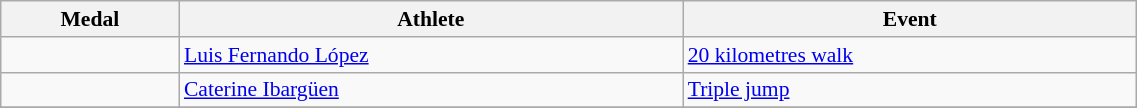<table class="wikitable" style="font-size:90%" width=60%>
<tr>
<th>Medal</th>
<th>Athlete</th>
<th>Event</th>
</tr>
<tr>
<td></td>
<td><a href='#'>Luis Fernando López</a></td>
<td><a href='#'>20 kilometres walk</a></td>
</tr>
<tr>
<td></td>
<td><a href='#'>Caterine Ibargüen</a></td>
<td><a href='#'>Triple jump</a></td>
</tr>
<tr>
</tr>
</table>
